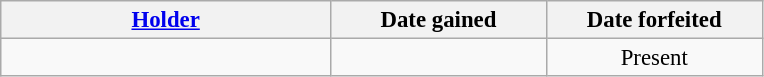<table class="wikitable" style="font-size:95%">
<tr>
<th style="width:14em;"><a href='#'>Holder</a></th>
<th style="width:9em;">Date gained</th>
<th style="width:9em;">Date forfeited</th>
</tr>
<tr>
<td></td>
<td style="text-align:center;"></td>
<td style="text-align:center;">Present</td>
</tr>
</table>
